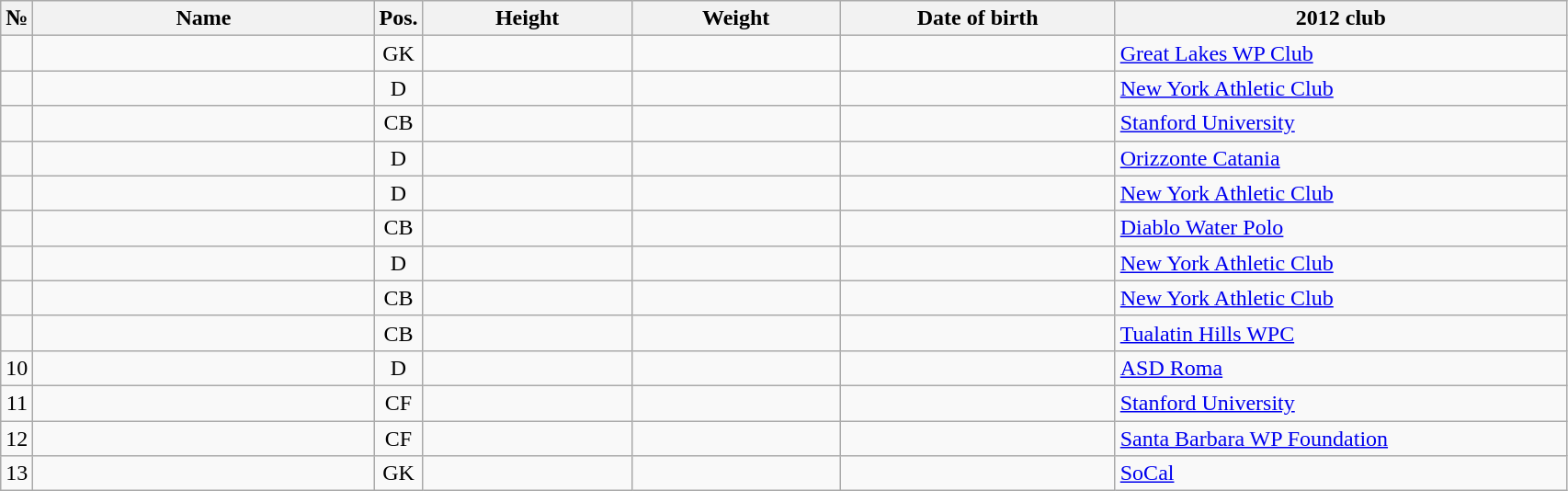<table class="wikitable sortable" style="font-size:100%; text-align:center;">
<tr>
<th>№</th>
<th style="width:15em">Name</th>
<th>Pos.</th>
<th style="width:9em">Height</th>
<th style="width:9em">Weight</th>
<th style="width:12em">Date of birth</th>
<th style="width:20em">2012 club</th>
</tr>
<tr>
<td></td>
<td style="text-align:left;"></td>
<td>GK</td>
<td></td>
<td></td>
<td style="text-align:right;"></td>
<td style="text-align:left;"> <a href='#'>Great Lakes WP Club</a></td>
</tr>
<tr>
<td></td>
<td style="text-align:left;"></td>
<td>D</td>
<td></td>
<td></td>
<td style="text-align:right;"></td>
<td style="text-align:left;"> <a href='#'>New York Athletic Club</a></td>
</tr>
<tr>
<td></td>
<td style="text-align:left;"></td>
<td>CB</td>
<td></td>
<td></td>
<td style="text-align:right;"></td>
<td style="text-align:left;"> <a href='#'>Stanford University</a></td>
</tr>
<tr>
<td></td>
<td style="text-align:left;"></td>
<td>D</td>
<td></td>
<td></td>
<td style="text-align:right;"></td>
<td style="text-align:left;"> <a href='#'>Orizzonte Catania</a></td>
</tr>
<tr>
<td></td>
<td style="text-align:left;"></td>
<td>D</td>
<td></td>
<td></td>
<td style="text-align:right;"></td>
<td style="text-align:left;"> <a href='#'>New York Athletic Club</a></td>
</tr>
<tr>
<td></td>
<td style="text-align:left;"></td>
<td>CB</td>
<td></td>
<td></td>
<td style="text-align:right;"></td>
<td style="text-align:left;"> <a href='#'>Diablo Water Polo</a></td>
</tr>
<tr>
<td></td>
<td style="text-align:left;"></td>
<td>D</td>
<td></td>
<td></td>
<td style="text-align:right;"></td>
<td style="text-align:left;"> <a href='#'>New York Athletic Club</a></td>
</tr>
<tr>
<td></td>
<td style="text-align:left;"></td>
<td>CB</td>
<td></td>
<td></td>
<td style="text-align:right;"></td>
<td style="text-align:left;"> <a href='#'>New York Athletic Club</a></td>
</tr>
<tr>
<td></td>
<td style="text-align:left;"></td>
<td>CB</td>
<td></td>
<td></td>
<td style="text-align:right;"></td>
<td style="text-align:left;"> <a href='#'>Tualatin Hills WPC</a></td>
</tr>
<tr>
<td>10</td>
<td style="text-align:left;"></td>
<td>D</td>
<td></td>
<td></td>
<td style="text-align:right;"></td>
<td style="text-align:left;"> <a href='#'>ASD Roma</a></td>
</tr>
<tr>
<td>11</td>
<td style="text-align:left;"></td>
<td>CF</td>
<td></td>
<td></td>
<td style="text-align:right;"></td>
<td style="text-align:left;"> <a href='#'>Stanford University</a></td>
</tr>
<tr>
<td>12</td>
<td style="text-align:left;"></td>
<td>CF</td>
<td></td>
<td></td>
<td style="text-align:right;"></td>
<td style="text-align:left;"> <a href='#'>Santa Barbara WP Foundation</a></td>
</tr>
<tr>
<td>13</td>
<td style="text-align:left;"></td>
<td>GK</td>
<td></td>
<td></td>
<td style="text-align:right;"></td>
<td style="text-align:left;"> <a href='#'>SoCal</a></td>
</tr>
</table>
